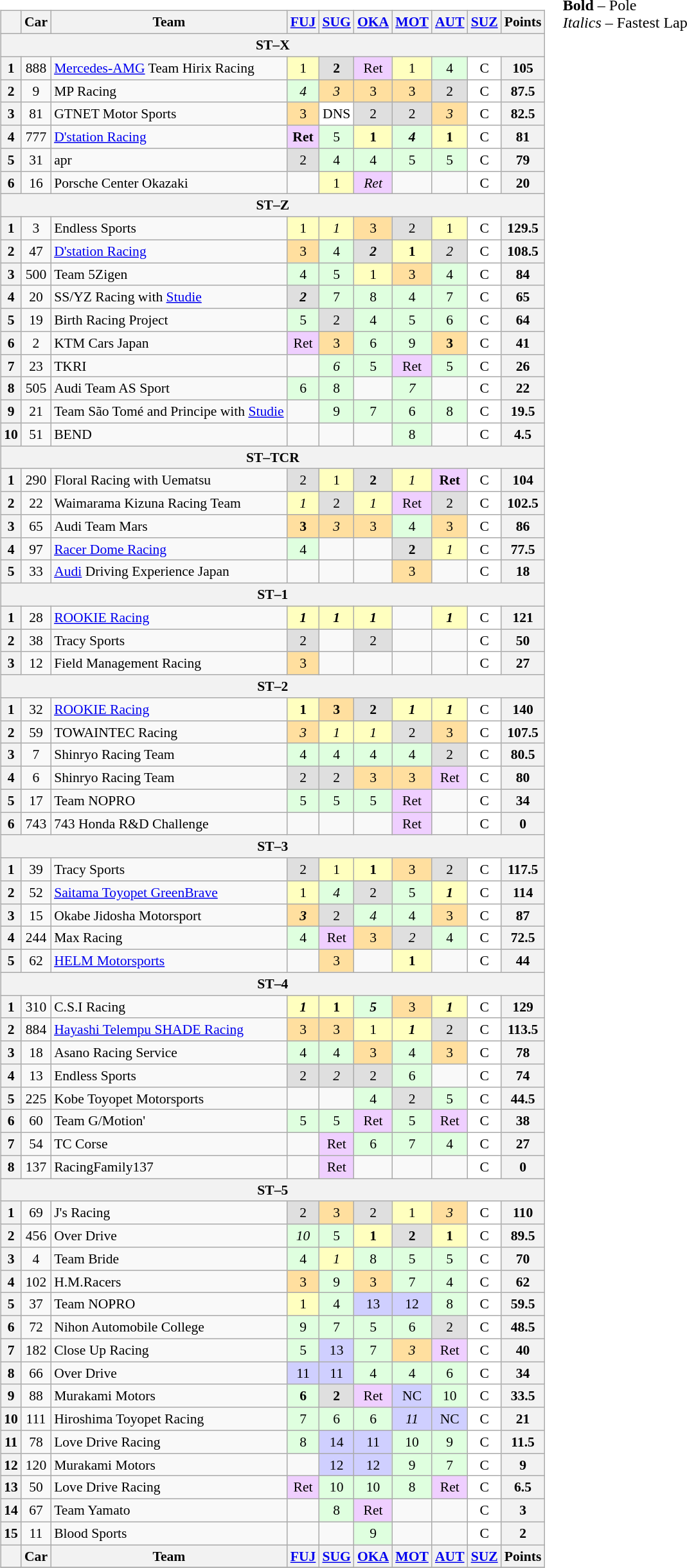<table>
<tr>
<td valign="top"><br><table align=left| class="wikitable" style="font-size: 90%; text-align: center">
<tr valign="top">
<th valign=middle></th>
<th>Car</th>
<th valign="middle">Team</th>
<th><a href='#'>FUJ</a></th>
<th><a href='#'>SUG</a></th>
<th><a href='#'>OKA</a></th>
<th><a href='#'>MOT</a></th>
<th><a href='#'>AUT</a></th>
<th><a href='#'>SUZ</a></th>
<th valign=middle>Points</th>
</tr>
<tr>
<th colspan="10">ST–X</th>
</tr>
<tr>
<th>1</th>
<td>888</td>
<td align="left"><a href='#'>Mercedes-AMG</a> Team Hirix Racing</td>
<td style="background:#ffffbf;">1</td>
<td style="background:#dfdfdf;"><strong>2</strong></td>
<td style="background:#efcfff;">Ret</td>
<td style="background:#ffffbf;">1</td>
<td style="background:#dfffdf;">4</td>
<td style="background:#ffffff;">C</td>
<th>105</th>
</tr>
<tr>
<th>2</th>
<td>9</td>
<td align="left">MP Racing</td>
<td style="background:#dfffdf;"><em>4</em></td>
<td style="background:#ffdf9f;"><em>3</em></td>
<td style="background:#ffdf9f;">3</td>
<td style="background:#ffdf9f;">3</td>
<td style="background:#dfdfdf;">2</td>
<td style="background:#ffffff;">C</td>
<th>87.5</th>
</tr>
<tr>
<th>3</th>
<td>81</td>
<td align="left">GTNET Motor Sports</td>
<td style="background:#ffdf9f;">3</td>
<td style="background:#ffffff;">DNS</td>
<td style="background:#dfdfdf;">2</td>
<td style="background:#dfdfdf;">2</td>
<td style="background:#ffdf9f;"><em>3</em></td>
<td style="background:#ffffff;">C</td>
<th>82.5</th>
</tr>
<tr>
<th>4</th>
<td>777</td>
<td align="left"><a href='#'>D'station Racing</a></td>
<td style="background:#efcfff;"><strong>Ret</strong></td>
<td style="background:#dfffdf;">5</td>
<td style="background:#ffffbf;"><strong>1</strong></td>
<td style="background:#dfffdf;"><strong><em>4</em></strong></td>
<td style="background:#ffffbf;"><strong>1</strong></td>
<td style="background:#ffffff;">C</td>
<th>81</th>
</tr>
<tr>
<th>5</th>
<td>31</td>
<td align="left">apr</td>
<td style="background:#dfdfdf;">2</td>
<td style="background:#dfffdf;">4</td>
<td style="background:#dfffdf;">4</td>
<td style="background:#dfffdf;">5</td>
<td style="background:#dfffdf;">5</td>
<td style="background:#ffffff;">C</td>
<th>79</th>
</tr>
<tr>
<th>6</th>
<td>16</td>
<td align="left">Porsche Center Okazaki</td>
<td></td>
<td style="background:#ffffbf;">1</td>
<td style="background:#efcfff;"><em>Ret</em></td>
<td></td>
<td></td>
<td style="background:#ffffff;">C</td>
<th>20</th>
</tr>
<tr>
<th colspan="10">ST–Z</th>
</tr>
<tr>
<th>1</th>
<td>3</td>
<td align="left">Endless Sports</td>
<td style="background:#ffffbf;">1</td>
<td style="background:#ffffbf;"><em>1</em></td>
<td style="background:#ffdf9f;">3</td>
<td style="background:#dfdfdf;">2</td>
<td style="background:#ffffbf;">1</td>
<td style="background:#ffffff;">C</td>
<th>129.5</th>
</tr>
<tr>
<th>2</th>
<td>47</td>
<td align="left"><a href='#'>D'station Racing</a></td>
<td style="background:#ffdf9f;">3</td>
<td style="background:#dfffdf;">4</td>
<td style="background:#dfdfdf;"><strong><em>2</em></strong></td>
<td style="background:#ffffbf;"><strong>1</strong></td>
<td style="background:#dfdfdf;"><em>2</em></td>
<td style="background:#ffffff;">C</td>
<th>108.5</th>
</tr>
<tr>
<th>3</th>
<td>500</td>
<td align="left">Team 5Zigen</td>
<td style="background:#dfffdf;">4</td>
<td style="background:#dfffdf;">5</td>
<td style="background:#ffffbf;">1</td>
<td style="background:#ffdf9f;">3</td>
<td style="background:#dfffdf;">4</td>
<td style="background:#ffffff;">C</td>
<th>84</th>
</tr>
<tr>
<th>4</th>
<td>20</td>
<td align="left">SS/YZ Racing with <a href='#'>Studie</a></td>
<td style="background:#dfdfdf;"><strong><em>2</em></strong></td>
<td style="background:#dfffdf;">7</td>
<td style="background:#dfffdf;">8</td>
<td style="background:#dfffdf;">4</td>
<td style="background:#dfffdf;">7</td>
<td style="background:#ffffff;">C</td>
<th>65</th>
</tr>
<tr>
<th>5</th>
<td>19</td>
<td align="left">Birth Racing Project</td>
<td style="background:#dfffdf;">5</td>
<td style="background:#dfdfdf;">2</td>
<td style="background:#dfffdf;">4</td>
<td style="background:#dfffdf;">5</td>
<td style="background:#dfffdf;">6</td>
<td style="background:#ffffff;">C</td>
<th>64</th>
</tr>
<tr>
<th>6</th>
<td>2</td>
<td align="left">KTM Cars Japan</td>
<td style="background:#efcfff;">Ret</td>
<td style="background:#ffdf9f;">3</td>
<td style="background:#dfffdf;">6</td>
<td style="background:#dfffdf;">9</td>
<td style="background:#ffdf9f;"><strong>3</strong></td>
<td style="background:#ffffff;">C</td>
<th>41</th>
</tr>
<tr>
<th>7</th>
<td>23</td>
<td align="left">TKRI</td>
<td></td>
<td style="background:#dfffdf;"><em>6</em></td>
<td style="background:#dfffdf;">5</td>
<td style="background:#efcfff;">Ret</td>
<td style="background:#dfffdf;">5</td>
<td style="background:#ffffff;">C</td>
<th>26</th>
</tr>
<tr>
<th>8</th>
<td>505</td>
<td align="left">Audi Team AS Sport</td>
<td style="background:#dfffdf;">6</td>
<td style="background:#dfffdf;">8</td>
<td></td>
<td style="background:#dfffdf;"><em>7</em></td>
<td></td>
<td style="background:#ffffff;">C</td>
<th>22</th>
</tr>
<tr>
<th>9</th>
<td>21</td>
<td align="left">Team São Tomé and Principe with <a href='#'>Studie</a></td>
<td></td>
<td style="background:#dfffdf;">9</td>
<td style="background:#dfffdf;">7</td>
<td style="background:#dfffdf;">6</td>
<td style="background:#dfffdf;">8</td>
<td style="background:#ffffff;">C</td>
<th>19.5</th>
</tr>
<tr>
<th>10</th>
<td>51</td>
<td align="left">BEND</td>
<td></td>
<td></td>
<td></td>
<td style="background:#dfffdf;">8</td>
<td></td>
<td style="background:#ffffff;">C</td>
<th>4.5</th>
</tr>
<tr>
<th colspan="10">ST–TCR</th>
</tr>
<tr>
<th>1</th>
<td>290</td>
<td align="left">Floral Racing with Uematsu</td>
<td style="background:#dfdfdf;">2</td>
<td style="background:#ffffbf;">1</td>
<td style="background:#dfdfdf;"><strong>2</strong></td>
<td style="background:#ffffbf;"><em>1</em></td>
<td style="background:#efcfff;"><strong>Ret</strong></td>
<td style="background:#ffffff;">C</td>
<th>104</th>
</tr>
<tr>
<th>2</th>
<td>22</td>
<td align="left">Waimarama Kizuna Racing Team</td>
<td style="background:#ffffbf;"><em>1</em></td>
<td style="background:#dfdfdf;">2</td>
<td style="background:#ffffbf;"><em>1</em></td>
<td style="background:#efcfff;">Ret</td>
<td style="background:#dfdfdf;">2</td>
<td style="background:#ffffff;">C</td>
<th>102.5</th>
</tr>
<tr>
<th>3</th>
<td>65</td>
<td align="left">Audi Team Mars</td>
<td style="background:#ffdf9f;"><strong>3</strong></td>
<td style="background:#ffdf9f;"><em>3</em></td>
<td style="background:#ffdf9f;">3</td>
<td style="background:#dfffdf;">4</td>
<td style="background:#ffdf9f;">3</td>
<td style="background:#ffffff;">C</td>
<th>86</th>
</tr>
<tr>
<th>4</th>
<td>97</td>
<td align="left"><a href='#'>Racer Dome Racing</a></td>
<td style="background:#dfffdf;">4</td>
<td></td>
<td></td>
<td style="background:#dfdfdf;"><strong>2</strong></td>
<td style="background:#ffffbf;"><em>1</em></td>
<td style="background:#ffffff;">C</td>
<th>77.5</th>
</tr>
<tr>
<th>5</th>
<td>33</td>
<td align="left"><a href='#'>Audi</a> Driving Experience Japan</td>
<td></td>
<td></td>
<td></td>
<td style="background:#ffdf9f;">3</td>
<td></td>
<td style="background:#ffffff;">C</td>
<th>18</th>
</tr>
<tr>
<th colspan="10">ST–1</th>
</tr>
<tr>
<th>1</th>
<td>28</td>
<td align="left"><a href='#'>ROOKIE Racing</a></td>
<td style="background:#ffffbf;"><strong><em>1</em></strong></td>
<td style="background:#ffffbf;"><strong><em>1</em></strong></td>
<td style="background:#ffffbf;"><strong><em>1</em></strong></td>
<td></td>
<td style="background:#ffffbf;"><strong><em>1</em></strong></td>
<td style="background:#ffffff;">C</td>
<th>121</th>
</tr>
<tr>
<th>2</th>
<td>38</td>
<td align="left">Tracy Sports</td>
<td style="background:#dfdfdf;">2</td>
<td></td>
<td style="background:#dfdfdf;">2</td>
<td></td>
<td></td>
<td style="background:#ffffff;">C</td>
<th>50</th>
</tr>
<tr>
<th>3</th>
<td>12</td>
<td align="left">Field Management Racing</td>
<td style="background:#ffdf9f;">3</td>
<td></td>
<td></td>
<td></td>
<td></td>
<td style="background:#ffffff;">C</td>
<th>27</th>
</tr>
<tr>
<th colspan="10">ST–2</th>
</tr>
<tr>
<th>1</th>
<td>32</td>
<td align="left"><a href='#'>ROOKIE Racing</a></td>
<td style="background:#ffffbf;"><strong>1</strong></td>
<td style="background:#ffdf9f;"><strong>3</strong></td>
<td style="background:#dfdfdf;"><strong>2</strong></td>
<td style="background:#ffffbf;"><strong><em>1</em></strong></td>
<td style="background:#ffffbf;"><strong><em>1</em></strong></td>
<td style="background:#ffffff;">C</td>
<th>140</th>
</tr>
<tr>
<th>2</th>
<td>59</td>
<td align="left">TOWAINTEC Racing</td>
<td style="background:#ffdf9f;"><em>3</em></td>
<td style="background:#ffffbf;"><em>1</em></td>
<td style="background:#ffffbf;"><em>1</em></td>
<td style="background:#dfdfdf;">2</td>
<td style="background:#ffdf9f;">3</td>
<td style="background:#ffffff;">C</td>
<th>107.5</th>
</tr>
<tr>
<th>3</th>
<td>7</td>
<td align="left">Shinryo Racing Team</td>
<td style="background:#dfffdf;">4</td>
<td style="background:#dfffdf;">4</td>
<td style="background:#dfffdf;">4</td>
<td style="background:#dfffdf;">4</td>
<td style="background:#dfdfdf;">2</td>
<td style="background:#ffffff;">C</td>
<th>80.5</th>
</tr>
<tr>
<th>4</th>
<td>6</td>
<td align="left">Shinryo Racing Team</td>
<td style="background:#dfdfdf;">2</td>
<td style="background:#dfdfdf;">2</td>
<td style="background:#ffdf9f;">3</td>
<td style="background:#ffdf9f;">3</td>
<td style="background:#efcfff;">Ret</td>
<td style="background:#ffffff;">C</td>
<th>80</th>
</tr>
<tr>
<th>5</th>
<td>17</td>
<td align="left">Team NOPRO</td>
<td style="background:#dfffdf;">5</td>
<td style="background:#dfffdf;">5</td>
<td style="background:#dfffdf;">5</td>
<td style="background:#efcfff;">Ret</td>
<td></td>
<td style="background:#ffffff;">C</td>
<th>34</th>
</tr>
<tr>
<th>6</th>
<td>743</td>
<td align="left">743 Honda R&D Challenge</td>
<td></td>
<td></td>
<td></td>
<td style="background:#efcfff;">Ret</td>
<td></td>
<td style="background:#ffffff;">C</td>
<th>0</th>
</tr>
<tr>
<th colspan="10">ST–3</th>
</tr>
<tr>
<th>1</th>
<td>39</td>
<td align="left">Tracy Sports</td>
<td style="background:#dfdfdf;">2</td>
<td style="background:#ffffbf;">1</td>
<td style="background:#ffffbf;"><strong>1</strong></td>
<td style="background:#ffdf9f;">3</td>
<td style="background:#dfdfdf;">2</td>
<td style="background:#ffffff;">C</td>
<th>117.5</th>
</tr>
<tr>
<th>2</th>
<td>52</td>
<td align="left"><a href='#'>Saitama Toyopet GreenBrave</a></td>
<td style="background:#ffffbf;">1</td>
<td style="background:#dfffdf;"><em>4</em></td>
<td style="background:#dfdfdf;">2</td>
<td style="background:#dfffdf;">5</td>
<td style="background:#ffffbf;"><strong><em>1</em></strong></td>
<td style="background:#ffffff;">C</td>
<th>114</th>
</tr>
<tr>
<th>3</th>
<td>15</td>
<td align="left">Okabe Jidosha Motorsport</td>
<td style="background:#ffdf9f;"><strong><em>3</em></strong></td>
<td style="background:#dfdfdf;">2</td>
<td style="background:#dfffdf;"><em>4</em></td>
<td style="background:#dfffdf;">4</td>
<td style="background:#ffdf9f;">3</td>
<td style="background:#ffffff;">C</td>
<th>87</th>
</tr>
<tr>
<th>4</th>
<td>244</td>
<td align="left">Max Racing</td>
<td style="background:#dfffdf;">4</td>
<td style="background:#efcfff;">Ret</td>
<td style="background:#ffdf9f;">3</td>
<td style="background:#dfdfdf;"><em>2</em></td>
<td style="background:#dfffdf;">4</td>
<td style="background:#ffffff;">C</td>
<th>72.5</th>
</tr>
<tr>
<th>5</th>
<td>62</td>
<td align="left"><a href='#'>HELM Motorsports</a></td>
<td></td>
<td style="background:#ffdf9f;">3</td>
<td></td>
<td style="background:#ffffbf;"><strong>1</strong></td>
<td></td>
<td style="background:#ffffff;">C</td>
<th>44</th>
</tr>
<tr>
<th colspan="10">ST–4</th>
</tr>
<tr>
<th>1</th>
<td>310</td>
<td align="left">C.S.I Racing</td>
<td style="background:#ffffbf;"><strong><em>1</em></strong></td>
<td style="background:#ffffbf;"><strong>1</strong></td>
<td style="background:#dfffdf;"><strong><em>5</em></strong></td>
<td style="background:#ffdf9f;">3</td>
<td style="background:#ffffbf;"><strong><em>1</em></strong></td>
<td style="background:#ffffff;">C</td>
<th>129</th>
</tr>
<tr>
<th>2</th>
<td>884</td>
<td align="left"><a href='#'>Hayashi Telempu SHADE Racing</a></td>
<td style="background:#ffdf9f;">3</td>
<td style="background:#ffdf9f;">3</td>
<td style="background:#ffffbf;">1</td>
<td style="background:#ffffbf;"><strong><em>1</em></strong></td>
<td style="background:#dfdfdf;">2</td>
<td style="background:#ffffff;">C</td>
<th>113.5</th>
</tr>
<tr>
<th>3</th>
<td>18</td>
<td align="left">Asano Racing Service</td>
<td style="background:#dfffdf;">4</td>
<td style="background:#dfffdf;">4</td>
<td style="background:#ffdf9f;">3</td>
<td style="background:#dfffdf;">4</td>
<td style="background:#ffdf9f;">3</td>
<td style="background:#ffffff;">C</td>
<th>78</th>
</tr>
<tr>
<th>4</th>
<td>13</td>
<td align="left">Endless Sports</td>
<td style="background:#dfdfdf;">2</td>
<td style="background:#dfdfdf;"><em>2</em></td>
<td style="background:#dfdfdf;">2</td>
<td style="background:#dfffdf;">6</td>
<td></td>
<td style="background:#ffffff;">C</td>
<th>74</th>
</tr>
<tr>
<th>5</th>
<td>225</td>
<td align="left">Kobe Toyopet Motorsports</td>
<td></td>
<td></td>
<td style="background:#dfffdf;">4</td>
<td style="background:#dfdfdf;">2</td>
<td style="background:#dfffdf;">5</td>
<td style="background:#ffffff;">C</td>
<th>44.5</th>
</tr>
<tr>
<th>6</th>
<td>60</td>
<td align="left">Team G/Motion'</td>
<td style="background:#dfffdf;">5</td>
<td style="background:#dfffdf;">5</td>
<td style="background:#efcfff;">Ret</td>
<td style="background:#dfffdf;">5</td>
<td style="background:#efcfff;">Ret</td>
<td style="background:#ffffff;">C</td>
<th>38</th>
</tr>
<tr>
<th>7</th>
<td>54</td>
<td align="left">TC Corse</td>
<td></td>
<td style="background:#efcfff;">Ret</td>
<td style="background:#dfffdf;">6</td>
<td style="background:#dfffdf;">7</td>
<td style="background:#dfffdf;">4</td>
<td style="background:#ffffff;">C</td>
<th>27</th>
</tr>
<tr>
<th>8</th>
<td>137</td>
<td align="left">RacingFamily137</td>
<td></td>
<td style="background:#efcfff;">Ret</td>
<td></td>
<td></td>
<td></td>
<td style="background:#ffffff;">C</td>
<th>0</th>
</tr>
<tr>
<th colspan="10">ST–5</th>
</tr>
<tr>
<th>1</th>
<td>69</td>
<td align="left">J's Racing</td>
<td style="background:#dfdfdf;">2</td>
<td style="background:#ffdf9f;">3</td>
<td style="background:#dfdfdf;">2</td>
<td style="background:#ffffbf;">1</td>
<td style="background:#ffdf9f;"><em>3</em></td>
<td style="background:#ffffff;">C</td>
<th>110</th>
</tr>
<tr>
<th>2</th>
<td>456</td>
<td align="left">Over Drive</td>
<td style="background:#dfffdf;"><em>10</em></td>
<td style="background:#dfffdf;">5</td>
<td style="background:#ffffbf;"><strong>1</strong></td>
<td style="background:#dfdfdf;"><strong>2</strong></td>
<td style="background:#ffffbf;"><strong>1</strong></td>
<td style="background:#ffffff;">C</td>
<th>89.5</th>
</tr>
<tr>
<th>3</th>
<td>4</td>
<td align="left">Team Bride</td>
<td style="background:#dfffdf;">4</td>
<td style="background:#ffffbf;"><em>1</em></td>
<td style="background:#dfffdf;">8</td>
<td style="background:#dfffdf;">5</td>
<td style="background:#dfffdf;">5</td>
<td style="background:#ffffff;">C</td>
<th>70</th>
</tr>
<tr>
<th>4</th>
<td>102</td>
<td align="left">H.M.Racers</td>
<td style="background:#ffdf9f;">3</td>
<td style="background:#dfffdf;">9</td>
<td style="background:#ffdf9f;">3</td>
<td style="background:#dfffdf;">7</td>
<td style="background:#dfffdf;">4</td>
<td style="background:#ffffff;">C</td>
<th>62</th>
</tr>
<tr>
<th>5</th>
<td>37</td>
<td align="left">Team NOPRO</td>
<td style="background:#ffffbf;">1</td>
<td style="background:#dfffdf;">4</td>
<td style="background:#cfcfff;">13</td>
<td style="background:#cfcfff;">12</td>
<td style="background:#dfffdf;">8</td>
<td style="background:#ffffff;">C</td>
<th>59.5</th>
</tr>
<tr>
<th>6</th>
<td>72</td>
<td align="left">Nihon Automobile College</td>
<td style="background:#dfffdf;">9</td>
<td style="background:#dfffdf;">7</td>
<td style="background:#dfffdf;">5</td>
<td style="background:#dfffdf;">6</td>
<td style="background:#dfdfdf;">2</td>
<td style="background:#ffffff;">C</td>
<th>48.5</th>
</tr>
<tr>
<th>7</th>
<td>182</td>
<td align="left">Close Up Racing</td>
<td style="background:#dfffdf;">5</td>
<td style="background:#cfcfff;">13</td>
<td style="background:#dfffdf;">7</td>
<td style="background:#ffdf9f;"><em>3</em></td>
<td style="background:#efcfff;">Ret</td>
<td style="background:#ffffff;">C</td>
<th>40</th>
</tr>
<tr>
<th>8</th>
<td>66</td>
<td align="left">Over Drive</td>
<td style="background:#cfcfff;">11</td>
<td style="background:#cfcfff;">11</td>
<td style="background:#dfffdf;">4</td>
<td style="background:#dfffdf;">4</td>
<td style="background:#dfffdf;">6</td>
<td style="background:#ffffff;">C</td>
<th>34</th>
</tr>
<tr>
<th>9</th>
<td>88</td>
<td align="left">Murakami Motors</td>
<td style="background:#dfffdf;"><strong>6</strong></td>
<td style="background:#dfdfdf;"><strong>2</strong></td>
<td style="background:#efcfff;">Ret</td>
<td style="background:#cfcfff;">NC</td>
<td style="background:#dfffdf;">10</td>
<td style="background:#ffffff;">C</td>
<th>33.5</th>
</tr>
<tr>
<th>10</th>
<td>111</td>
<td align="left">Hiroshima Toyopet Racing</td>
<td style="background:#dfffdf;">7</td>
<td style="background:#dfffdf;">6</td>
<td style="background:#dfffdf;">6</td>
<td style="background:#cfcfff;"><em>11</em></td>
<td style="background:#cfcfff;">NC</td>
<td style="background:#ffffff;">C</td>
<th>21</th>
</tr>
<tr>
<th>11</th>
<td>78</td>
<td align="left">Love Drive Racing</td>
<td style="background:#dfffdf;">8</td>
<td style="background:#cfcfff;">14</td>
<td style="background:#cfcfff;">11</td>
<td style="background:#dfffdf;">10</td>
<td style="background:#dfffdf;">9</td>
<td style="background:#ffffff;">C</td>
<th>11.5</th>
</tr>
<tr>
<th>12</th>
<td>120</td>
<td align="left">Murakami Motors</td>
<td></td>
<td style="background:#cfcfff;">12</td>
<td style="background:#cfcfff;">12</td>
<td style="background:#dfffdf;">9</td>
<td style="background:#dfffdf;">7</td>
<td style="background:#ffffff;">C</td>
<th>9</th>
</tr>
<tr>
<th>13</th>
<td>50</td>
<td align="left">Love Drive Racing</td>
<td style="background:#efcfff;">Ret</td>
<td style="background:#dfffdf;">10</td>
<td style="background:#dfffdf;">10</td>
<td style="background:#dfffdf;">8</td>
<td style="background:#efcfff;">Ret</td>
<td style="background:#ffffff;">C</td>
<th>6.5</th>
</tr>
<tr>
<th>14</th>
<td>67</td>
<td align="left">Team Yamato</td>
<td></td>
<td style="background:#dfffdf;">8</td>
<td style="background:#efcfff;">Ret</td>
<td></td>
<td></td>
<td style="background:#ffffff;">C</td>
<th>3</th>
</tr>
<tr>
<th>15</th>
<td>11</td>
<td align="left">Blood Sports</td>
<td></td>
<td></td>
<td style="background:#dfffdf;">9</td>
<td></td>
<td></td>
<td style="background:#ffffff;">C</td>
<th>2</th>
</tr>
<tr valign="top">
<th valign=middle></th>
<th>Car</th>
<th valign="middle">Team</th>
<th><a href='#'>FUJ</a></th>
<th><a href='#'>SUG</a></th>
<th><a href='#'>OKA</a></th>
<th><a href='#'>MOT</a></th>
<th><a href='#'>AUT</a></th>
<th><a href='#'>SUZ</a></th>
<th valign=middle>Points</th>
</tr>
<tr>
</tr>
</table>
</td>
<td valign="top"><br>
<span><strong>Bold</strong> – Pole<br>
<em>Italics</em> – Fastest Lap</span></td>
</tr>
</table>
